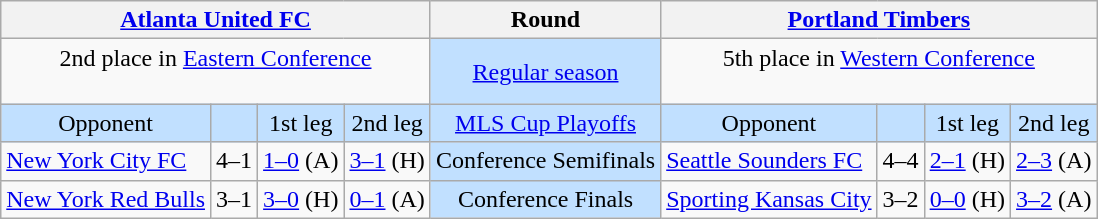<table class="wikitable" style="text-align:center">
<tr>
<th colspan=4><a href='#'>Atlanta United FC</a></th>
<th>Round</th>
<th colspan=4><a href='#'>Portland Timbers</a></th>
</tr>
<tr>
<td colspan=4 valign=top>2nd place in <a href='#'>Eastern Conference</a><br><br></td>
<td style="background:#c1e0ff"><a href='#'>Regular season</a></td>
<td colspan=4 valign=top>5th place in <a href='#'>Western Conference</a><br><br></td>
</tr>
<tr style="background:#c1e0ff">
<td>Opponent</td>
<td></td>
<td>1st leg</td>
<td>2nd leg</td>
<td><a href='#'>MLS Cup Playoffs</a></td>
<td>Opponent</td>
<td></td>
<td>1st leg</td>
<td>2nd leg</td>
</tr>
<tr>
<td align=left><a href='#'>New York City FC</a></td>
<td>4–1</td>
<td><a href='#'>1–0</a> (A)</td>
<td><a href='#'>3–1</a> (H)</td>
<td style="background:#c1e0ff">Conference Semifinals</td>
<td align=left><a href='#'>Seattle Sounders FC</a></td>
<td>4–4<br></td>
<td><a href='#'>2–1</a> (H)</td>
<td><a href='#'>2–3</a> (A) </td>
</tr>
<tr>
<td align=left><a href='#'>New York Red Bulls</a></td>
<td>3–1</td>
<td><a href='#'>3–0</a> (H)</td>
<td><a href='#'>0–1</a> (A)</td>
<td style="background:#c1e0ff">Conference Finals</td>
<td align=left><a href='#'>Sporting Kansas City</a></td>
<td>3–2</td>
<td><a href='#'>0–0</a> (H)</td>
<td><a href='#'>3–2</a> (A)</td>
</tr>
</table>
